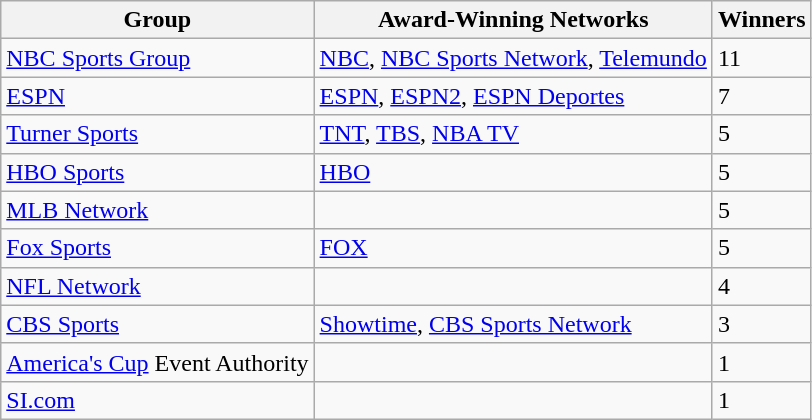<table class="wikitable sortable">
<tr>
<th>Group</th>
<th>Award-Winning Networks</th>
<th>Winners</th>
</tr>
<tr>
<td><a href='#'>NBC Sports Group</a></td>
<td><a href='#'>NBC</a>, <a href='#'>NBC Sports Network</a>, <a href='#'>Telemundo</a></td>
<td>11</td>
</tr>
<tr>
<td><a href='#'>ESPN</a></td>
<td><a href='#'>ESPN</a>, <a href='#'>ESPN2</a>, <a href='#'>ESPN Deportes</a></td>
<td>7</td>
</tr>
<tr>
<td><a href='#'>Turner Sports</a></td>
<td><a href='#'>TNT</a>, <a href='#'>TBS</a>, <a href='#'>NBA TV</a></td>
<td>5</td>
</tr>
<tr>
<td><a href='#'>HBO Sports</a></td>
<td><a href='#'>HBO</a></td>
<td>5</td>
</tr>
<tr>
<td><a href='#'>MLB Network</a></td>
<td></td>
<td>5</td>
</tr>
<tr>
<td><a href='#'>Fox Sports</a></td>
<td><a href='#'>FOX</a></td>
<td>5</td>
</tr>
<tr>
<td><a href='#'>NFL Network</a></td>
<td></td>
<td>4</td>
</tr>
<tr>
<td><a href='#'>CBS Sports</a></td>
<td><a href='#'>Showtime</a>, <a href='#'>CBS Sports Network</a></td>
<td>3</td>
</tr>
<tr>
<td><a href='#'>America's Cup</a> Event Authority</td>
<td></td>
<td>1</td>
</tr>
<tr>
<td><a href='#'>SI.com</a></td>
<td></td>
<td>1</td>
</tr>
</table>
